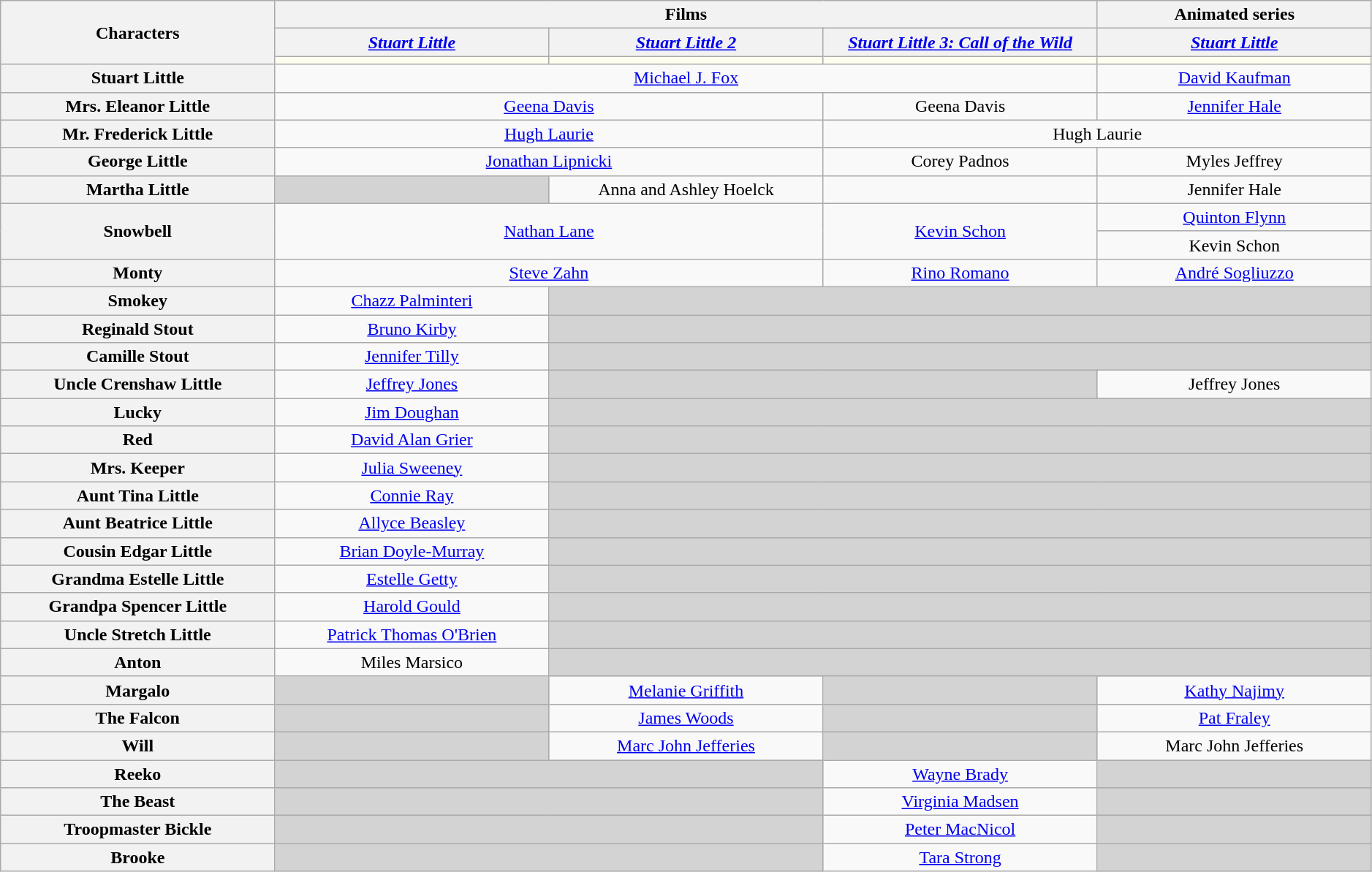<table class="wikitable"  style="text-align:center; width:99%;">
<tr>
<th rowspan="3" style="width:10%;">Characters</th>
<th colspan="3">Films</th>
<th>Animated series</th>
</tr>
<tr>
<th width="10%"><em><a href='#'>Stuart Little</a></em></th>
<th width="10%"><em><a href='#'>Stuart Little 2</a></em></th>
<th width="10%"><em><a href='#'>Stuart Little 3: Call of the Wild</a></em></th>
<th width="10%"><em><a href='#'>Stuart Little</a></em></th>
</tr>
<tr>
<td style="background:ivory;"></td>
<td style="background:ivory;"></td>
<td style="background:ivory;"></td>
<td style="background:ivory;"></td>
</tr>
<tr>
<th>Stuart Little</th>
<td colspan="3"><a href='#'>Michael J. Fox</a></td>
<td><a href='#'>David Kaufman</a></td>
</tr>
<tr>
<th>Mrs. Eleanor Little</th>
<td colspan="2"><a href='#'>Geena Davis</a></td>
<td>Geena Davis</td>
<td><a href='#'>Jennifer Hale</a></td>
</tr>
<tr>
<th>Mr. Frederick Little</th>
<td colspan="2"><a href='#'>Hugh Laurie</a></td>
<td colspan="2">Hugh Laurie</td>
</tr>
<tr>
<th>George Little</th>
<td colspan="2"><a href='#'>Jonathan Lipnicki</a></td>
<td>Corey Padnos</td>
<td>Myles Jeffrey</td>
</tr>
<tr>
<th>Martha Little</th>
<td style="background-color:#D3D3D3;"></td>
<td>Anna and Ashley Hoelck</td>
<td></td>
<td>Jennifer Hale</td>
</tr>
<tr>
<th rowspan="2">Snowbell</th>
<td rowspan="2" colspan="2"><a href='#'>Nathan Lane</a></td>
<td rowspan="2"><a href='#'>Kevin Schon</a></td>
<td><a href='#'>Quinton Flynn</a></td>
</tr>
<tr>
<td>Kevin Schon</td>
</tr>
<tr>
<th>Monty</th>
<td colspan="2"><a href='#'>Steve Zahn</a></td>
<td><a href='#'>Rino Romano</a></td>
<td><a href='#'>André Sogliuzzo</a></td>
</tr>
<tr>
<th>Smokey</th>
<td><a href='#'>Chazz Palminteri</a></td>
<td colspan="3" style="background-color:#D3D3D3;"></td>
</tr>
<tr>
<th>Reginald Stout</th>
<td><a href='#'>Bruno Kirby</a></td>
<td colspan="3" style="background-color:#D3D3D3;"></td>
</tr>
<tr>
<th>Camille Stout</th>
<td><a href='#'>Jennifer Tilly</a></td>
<td colspan="3" style="background-color:#D3D3D3;"></td>
</tr>
<tr>
<th>Uncle Crenshaw Little</th>
<td><a href='#'>Jeffrey Jones</a></td>
<td colspan="2" style="background-color:#D3D3D3;"></td>
<td>Jeffrey Jones</td>
</tr>
<tr>
<th>Lucky</th>
<td><a href='#'>Jim Doughan</a></td>
<td colspan="3" style="background-color:#D3D3D3;"></td>
</tr>
<tr>
<th>Red</th>
<td><a href='#'>David Alan Grier</a></td>
<td colspan="3" style="background-color:#D3D3D3;"></td>
</tr>
<tr>
<th>Mrs. Keeper</th>
<td><a href='#'>Julia Sweeney</a></td>
<td colspan="3" style="background-color:#D3D3D3;"></td>
</tr>
<tr>
<th>Aunt Tina Little</th>
<td><a href='#'>Connie Ray</a></td>
<td colspan="3" style="background-color:#D3D3D3;"></td>
</tr>
<tr>
<th>Aunt Beatrice Little</th>
<td><a href='#'>Allyce Beasley</a></td>
<td colspan="3" style="background-color:#D3D3D3;"></td>
</tr>
<tr>
<th>Cousin Edgar Little</th>
<td><a href='#'>Brian Doyle-Murray</a></td>
<td colspan="3" style="background-color:#D3D3D3;"></td>
</tr>
<tr>
<th>Grandma Estelle Little</th>
<td><a href='#'>Estelle Getty</a></td>
<td colspan="3" style="background-color:#D3D3D3;"></td>
</tr>
<tr>
<th>Grandpa Spencer Little</th>
<td><a href='#'>Harold Gould</a></td>
<td colspan="3" style="background-color:#D3D3D3;"></td>
</tr>
<tr>
<th>Uncle Stretch Little</th>
<td><a href='#'>Patrick Thomas O'Brien</a></td>
<td colspan="3" style="background-color:#D3D3D3;"></td>
</tr>
<tr>
<th>Anton</th>
<td>Miles Marsico</td>
<td colspan="3" style="background-color:#D3D3D3;"></td>
</tr>
<tr>
<th>Margalo</th>
<td style="background-color:#D3D3D3;"></td>
<td><a href='#'>Melanie Griffith</a></td>
<td style="background-color:#D3D3D3;"></td>
<td><a href='#'>Kathy Najimy</a></td>
</tr>
<tr>
<th>The Falcon</th>
<td style="background-color:#D3D3D3;"></td>
<td><a href='#'>James Woods</a></td>
<td style="background-color:#D3D3D3;"></td>
<td><a href='#'>Pat Fraley</a></td>
</tr>
<tr>
<th>Will</th>
<td style="background-color:#D3D3D3;"></td>
<td><a href='#'>Marc John Jefferies</a></td>
<td style="background-color:#D3D3D3;"></td>
<td>Marc John Jefferies</td>
</tr>
<tr>
<th>Reeko</th>
<td colspan="2" style="background-color:#D3D3D3;"></td>
<td><a href='#'>Wayne Brady</a></td>
<td style="background-color:#D3D3D3;"></td>
</tr>
<tr>
<th>The Beast</th>
<td colspan="2" style="background-color:#D3D3D3;"></td>
<td><a href='#'>Virginia Madsen</a></td>
<td style="background-color:#D3D3D3;"></td>
</tr>
<tr>
<th>Troopmaster Bickle</th>
<td colspan="2" style="background-color:#D3D3D3;"></td>
<td><a href='#'>Peter MacNicol</a></td>
<td style="background-color:#D3D3D3;"></td>
</tr>
<tr>
<th>Brooke</th>
<td colspan="2" style="background-color:#D3D3D3;"></td>
<td><a href='#'>Tara Strong</a></td>
<td style="background-color:#D3D3D3;"></td>
</tr>
</table>
